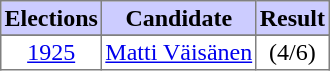<table class="toccolours" border=1 cellspacing=0 cellpadding=2 style="text-align:center; border-collapse:collapse;">
<tr style="background:#ccccff">
<th>Elections</th>
<th>Candidate</th>
<th>Result</th>
</tr>
<tr style="background:#ccccff">
</tr>
<tr>
<td><a href='#'>1925</a></td>
<td rowspan=1><a href='#'>Matti Väisänen</a></td>
<td>(4/6)</td>
</tr>
</table>
